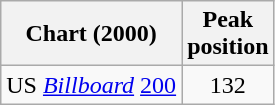<table class="wikitable" border="1">
<tr>
<th scope="col">Chart (2000)</th>
<th scope="col">Peak<br>position</th>
</tr>
<tr>
<td>US <em><a href='#'>Billboard</a></em> <a href='#'>200</a></td>
<td style="text-align:center;">132</td>
</tr>
</table>
